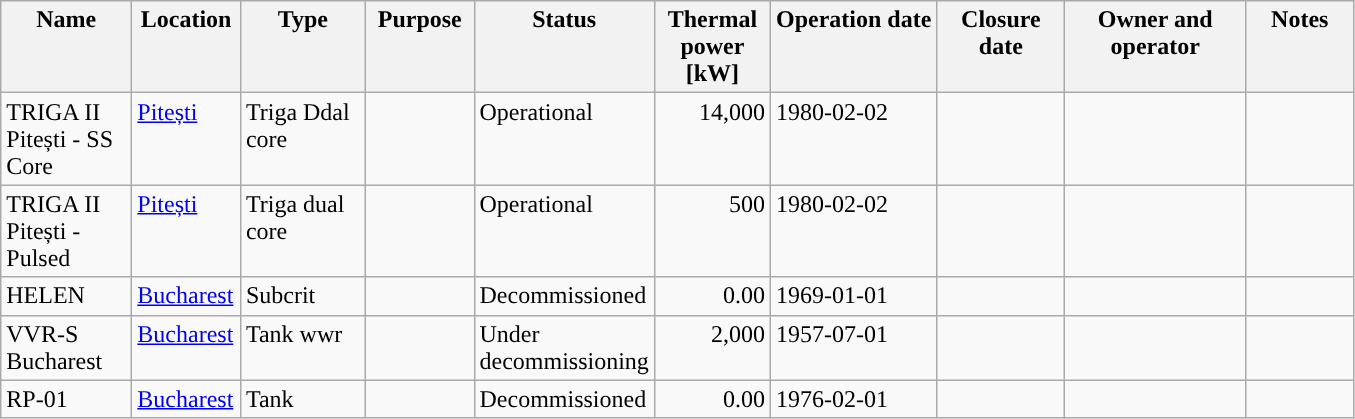<table class="wikitable" >
<tr valign="top">
<th width="80">Name</th>
<th width="65">Location</th>
<th width="76">Type</th>
<th width="65">Purpose</th>
<th width="91">Status</th>
<th width="70“">Thermal power [kW]</th>
<th width=„67“>Operation date</th>
<th width="78“">Closure date</th>
<th width="113“">Owner and operator</th>
<th width="65">Notes</th>
</tr>
<tr valign="top">
<td>TRIGA II Pitești - SS Core</td>
<td><a href='#'>Pitești</a></td>
<td>Triga Ddal core</td>
<td></td>
<td>Operational</td>
<td align="right">14,000</td>
<td>1980-02-02</td>
<td></td>
<td></td>
<td></td>
</tr>
<tr valign="top">
<td>TRIGA II Pitești - Pulsed</td>
<td><a href='#'>Pitești</a></td>
<td>Triga dual core</td>
<td></td>
<td>Operational</td>
<td align="right">500</td>
<td>1980-02-02</td>
<td></td>
<td></td>
<td></td>
</tr>
<tr valign="top">
<td>HELEN</td>
<td><a href='#'>Bucharest</a></td>
<td>Subcrit</td>
<td></td>
<td>Decommissioned</td>
<td align="right">0.00</td>
<td>1969-01-01</td>
<td></td>
<td></td>
<td></td>
</tr>
<tr valign="top">
<td>VVR-S Bucharest</td>
<td><a href='#'>Bucharest</a></td>
<td>Tank wwr</td>
<td></td>
<td>Under decommissioning</td>
<td align="right">2,000</td>
<td>1957-07-01</td>
<td></td>
<td></td>
<td></td>
</tr>
<tr valign="top">
<td>RP-01</td>
<td><a href='#'>Bucharest</a></td>
<td>Tank</td>
<td></td>
<td>Decommissioned</td>
<td align="right">0.00</td>
<td>1976-02-01</td>
<td></td>
<td></td>
<td></td>
</tr>
</table>
